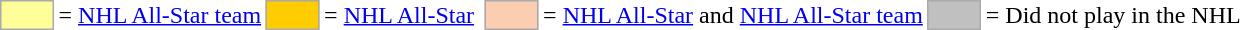<table>
<tr>
<td style="background-color:#FFFF99; border:1px solid #aaaaaa; width:2em;"></td>
<td>= <a href='#'>NHL All-Star team</a></td>
<td style="background-color:#FFCC00; border:1px solid #aaaaaa; width:2em;"></td>
<td>= <a href='#'>NHL All-Star</a></td>
<td></td>
<td style="background-color:#FBCEB1; border:1px solid #aaaaaa; width:2em;"></td>
<td>= <a href='#'>NHL All-Star</a>  and <a href='#'>NHL All-Star team</a></td>
<td style="background-color:#C0C0C0; border:1px solid #aaaaaa; width:2em;"></td>
<td>= Did not play in the NHL</td>
</tr>
</table>
